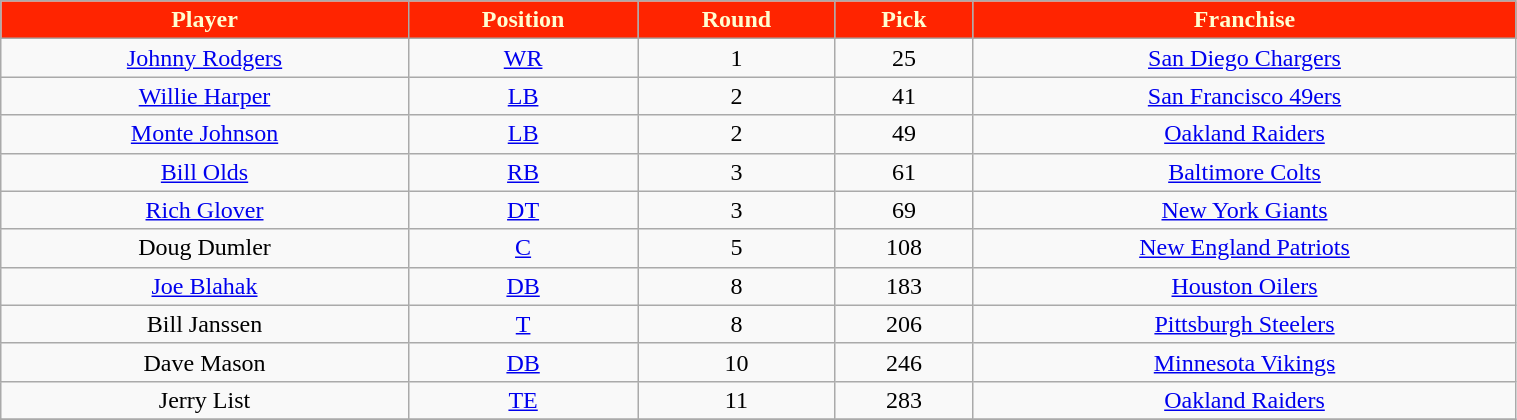<table class="wikitable" width="80%">
<tr align="center"  style="background:#FF2400;color:#FFFDD0;">
<td><strong>Player</strong></td>
<td><strong>Position</strong></td>
<td><strong>Round</strong></td>
<td><strong>Pick</strong></td>
<td><strong>Franchise</strong></td>
</tr>
<tr align="center" bgcolor="">
<td><a href='#'>Johnny Rodgers</a></td>
<td><a href='#'>WR</a></td>
<td>1</td>
<td>25</td>
<td><a href='#'>San Diego Chargers</a></td>
</tr>
<tr align="center" bgcolor="">
<td><a href='#'>Willie Harper</a></td>
<td><a href='#'>LB</a></td>
<td>2</td>
<td>41</td>
<td><a href='#'>San Francisco 49ers</a></td>
</tr>
<tr align="center" bgcolor="">
<td><a href='#'>Monte Johnson</a></td>
<td><a href='#'>LB</a></td>
<td>2</td>
<td>49</td>
<td><a href='#'>Oakland Raiders</a></td>
</tr>
<tr align="center" bgcolor="">
<td><a href='#'>Bill Olds</a></td>
<td><a href='#'>RB</a></td>
<td>3</td>
<td>61</td>
<td><a href='#'>Baltimore Colts</a></td>
</tr>
<tr align="center" bgcolor="">
<td><a href='#'>Rich Glover</a></td>
<td><a href='#'>DT</a></td>
<td>3</td>
<td>69</td>
<td><a href='#'>New York Giants</a></td>
</tr>
<tr align="center" bgcolor="">
<td>Doug Dumler</td>
<td><a href='#'>C</a></td>
<td>5</td>
<td>108</td>
<td><a href='#'>New England Patriots</a></td>
</tr>
<tr align="center" bgcolor="">
<td><a href='#'>Joe Blahak</a></td>
<td><a href='#'>DB</a></td>
<td>8</td>
<td>183</td>
<td><a href='#'>Houston Oilers</a></td>
</tr>
<tr align="center" bgcolor="">
<td>Bill Janssen</td>
<td><a href='#'>T</a></td>
<td>8</td>
<td>206</td>
<td><a href='#'>Pittsburgh Steelers</a></td>
</tr>
<tr align="center" bgcolor="">
<td>Dave Mason</td>
<td><a href='#'>DB</a></td>
<td>10</td>
<td>246</td>
<td><a href='#'>Minnesota Vikings</a></td>
</tr>
<tr align="center" bgcolor="">
<td>Jerry List</td>
<td><a href='#'>TE</a></td>
<td>11</td>
<td>283</td>
<td><a href='#'>Oakland Raiders</a></td>
</tr>
<tr align="center" bgcolor="">
</tr>
</table>
